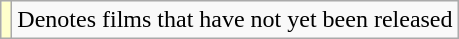<table class="wikitable">
<tr>
<td style="background:#FFFFCC;"></td>
<td>Denotes films that have not yet been released</td>
</tr>
</table>
